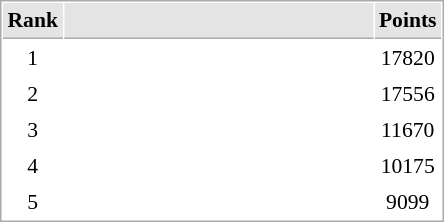<table cellspacing="1" cellpadding="3" style="border:1px solid #aaa; font-size:90%;">
<tr style="background:#e4e4e4;">
<th style="border-bottom:1px solid #aaa; width:10px;">Rank</th>
<th style="border-bottom:1px solid #aaa; width:200px;"></th>
<th style="border-bottom:1px solid #aaa; width:20px;">Points</th>
</tr>
<tr>
<td align=center>1</td>
<td></td>
<td align=center>17820</td>
</tr>
<tr>
<td align=center>2</td>
<td></td>
<td align=center>17556</td>
</tr>
<tr>
<td align=center>3</td>
<td></td>
<td align=center>11670</td>
</tr>
<tr>
<td align=center>4</td>
<td></td>
<td align=center>10175</td>
</tr>
<tr>
<td align=center>5</td>
<td></td>
<td align=center>9099</td>
</tr>
</table>
